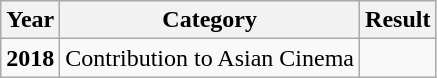<table class="wikitable">
<tr style="background:#ebf5ff;">
<th>Year</th>
<th>Category</th>
<th>Result</th>
</tr>
<tr>
<td><strong>2018</strong></td>
<td>Contribution to Asian Cinema</td>
<td></td>
</tr>
</table>
